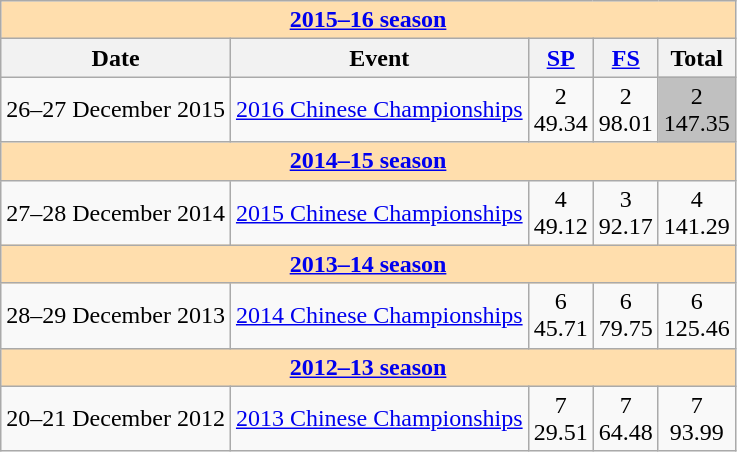<table class="wikitable">
<tr>
<th style="background-color: #ffdead;" colspan=6><a href='#'>2015–16 season</a></th>
</tr>
<tr>
<th>Date</th>
<th>Event</th>
<th><a href='#'>SP</a></th>
<th><a href='#'>FS</a></th>
<th>Total</th>
</tr>
<tr>
<td>26–27 December 2015</td>
<td><a href='#'>2016 Chinese Championships</a></td>
<td align=center>2 <br> 49.34</td>
<td align=center>2 <br> 98.01</td>
<td align=center bgcolor=silver>2 <br> 147.35</td>
</tr>
<tr>
<th style="background-color: #ffdead;" colspan=6><a href='#'>2014–15 season</a></th>
</tr>
<tr>
<td>27–28 December 2014</td>
<td><a href='#'>2015 Chinese Championships</a></td>
<td align=center>4 <br> 49.12</td>
<td align=center>3 <br> 92.17</td>
<td align=center>4 <br> 141.29</td>
</tr>
<tr>
<th style="background-color: #ffdead;" colspan=6><a href='#'>2013–14 season</a></th>
</tr>
<tr>
<td>28–29 December 2013</td>
<td><a href='#'>2014 Chinese Championships</a></td>
<td align=center>6 <br> 45.71</td>
<td align=center>6 <br> 79.75</td>
<td align=center>6 <br> 125.46</td>
</tr>
<tr>
<th style="background-color: #ffdead;" colspan=6><a href='#'>2012–13 season</a></th>
</tr>
<tr>
<td>20–21 December 2012</td>
<td><a href='#'>2013 Chinese Championships</a></td>
<td align=center>7 <br> 29.51</td>
<td align=center>7 <br> 64.48</td>
<td align=center>7 <br> 93.99</td>
</tr>
</table>
